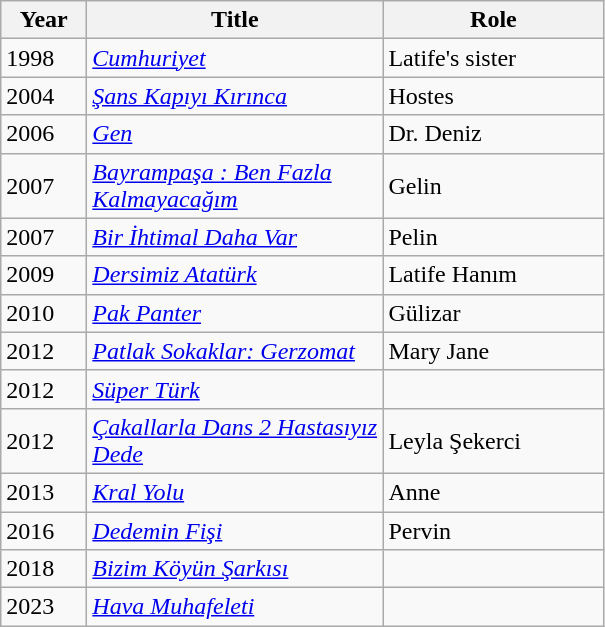<table class="wikitable">
<tr>
<th width="50">Year</th>
<th width="190">Title</th>
<th width="140">Role</th>
</tr>
<tr>
<td>1998</td>
<td><em><a href='#'>Cumhuriyet</a></em></td>
<td>Latife's sister</td>
</tr>
<tr>
<td>2004</td>
<td><em><a href='#'>Şans Kapıyı Kırınca</a></em></td>
<td>Hostes</td>
</tr>
<tr>
<td>2006</td>
<td><em><a href='#'>Gen</a></em></td>
<td>Dr. Deniz</td>
</tr>
<tr>
<td>2007</td>
<td><em><a href='#'>Bayrampaşa : Ben Fazla Kalmayacağım</a></em></td>
<td>Gelin</td>
</tr>
<tr>
<td>2007</td>
<td><em><a href='#'>Bir İhtimal Daha Var</a></em></td>
<td>Pelin</td>
</tr>
<tr>
<td>2009</td>
<td><em><a href='#'>Dersimiz Atatürk</a></em></td>
<td>Latife Hanım</td>
</tr>
<tr>
<td>2010</td>
<td><em><a href='#'>Pak Panter</a></em></td>
<td>Gülizar</td>
</tr>
<tr>
<td>2012</td>
<td><em><a href='#'>Patlak Sokaklar: Gerzomat</a></em></td>
<td>Mary Jane</td>
</tr>
<tr>
<td>2012</td>
<td><em><a href='#'>Süper Türk</a></em></td>
<td></td>
</tr>
<tr>
<td>2012</td>
<td><em><a href='#'>Çakallarla Dans 2 Hastasıyız Dede</a></em></td>
<td>Leyla Şekerci</td>
</tr>
<tr>
<td>2013</td>
<td><em><a href='#'>Kral Yolu</a></em></td>
<td>Anne</td>
</tr>
<tr>
<td>2016</td>
<td><em><a href='#'>Dedemin Fişi</a></em></td>
<td>Pervin</td>
</tr>
<tr>
<td>2018</td>
<td><em><a href='#'>Bizim Köyün Şarkısı</a></em></td>
<td></td>
</tr>
<tr>
<td>2023</td>
<td><em><a href='#'>Hava Muhafeleti</a></em></td>
<td></td>
</tr>
</table>
